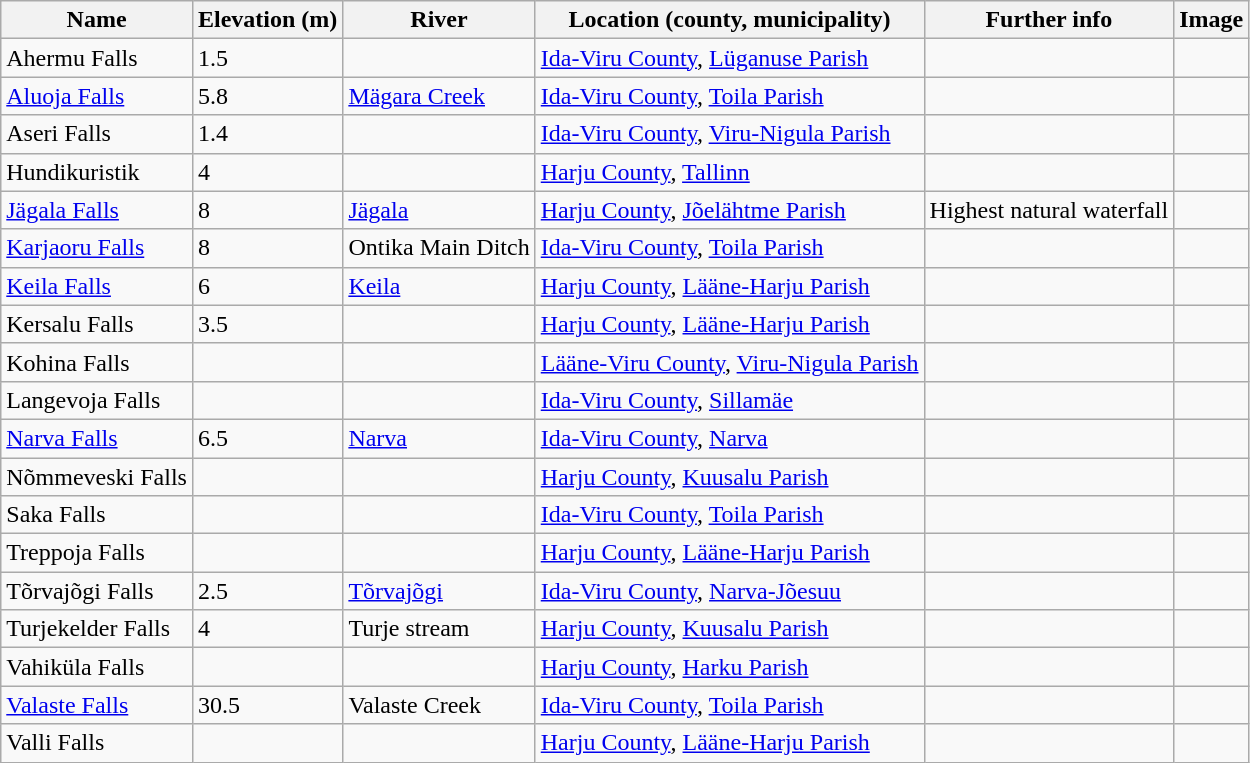<table class="wikitable sortable">
<tr>
<th>Name</th>
<th>Elevation (m)</th>
<th>River</th>
<th>Location (county, municipality)</th>
<th>Further info</th>
<th>Image</th>
</tr>
<tr>
<td>Ahermu Falls</td>
<td>1.5</td>
<td></td>
<td><a href='#'>Ida-Viru County</a>, <a href='#'>Lüganuse Parish</a></td>
<td></td>
<td></td>
</tr>
<tr>
<td><a href='#'>Aluoja Falls</a></td>
<td>5.8</td>
<td><a href='#'>Mägara Creek</a></td>
<td><a href='#'>Ida-Viru County</a>, <a href='#'>Toila Parish</a></td>
<td></td>
<td></td>
</tr>
<tr>
<td>Aseri Falls</td>
<td>1.4</td>
<td></td>
<td><a href='#'>Ida-Viru County</a>, <a href='#'>Viru-Nigula Parish</a></td>
<td></td>
<td></td>
</tr>
<tr>
<td>Hundikuristik</td>
<td>4</td>
<td></td>
<td><a href='#'>Harju County</a>, <a href='#'>Tallinn</a></td>
<td></td>
<td></td>
</tr>
<tr>
<td><a href='#'>Jägala Falls</a></td>
<td>8</td>
<td><a href='#'>Jägala</a></td>
<td><a href='#'>Harju County</a>, <a href='#'>Jõelähtme Parish</a></td>
<td>Highest natural waterfall</td>
<td></td>
</tr>
<tr>
<td><a href='#'>Karjaoru Falls</a></td>
<td>8</td>
<td>Ontika Main Ditch</td>
<td><a href='#'>Ida-Viru County</a>, <a href='#'>Toila Parish</a></td>
<td></td>
<td></td>
</tr>
<tr>
<td><a href='#'>Keila Falls</a></td>
<td>6</td>
<td><a href='#'>Keila</a></td>
<td><a href='#'>Harju County</a>, <a href='#'>Lääne-Harju Parish</a></td>
<td></td>
<td></td>
</tr>
<tr>
<td>Kersalu Falls</td>
<td>3.5</td>
<td></td>
<td><a href='#'>Harju County</a>, <a href='#'>Lääne-Harju Parish</a></td>
<td></td>
<td></td>
</tr>
<tr>
<td>Kohina Falls</td>
<td></td>
<td></td>
<td><a href='#'>Lääne-Viru County</a>, <a href='#'>Viru-Nigula Parish</a></td>
<td></td>
<td></td>
</tr>
<tr>
<td>Langevoja Falls</td>
<td></td>
<td></td>
<td><a href='#'>Ida-Viru County</a>, <a href='#'>Sillamäe</a></td>
<td></td>
<td></td>
</tr>
<tr>
<td><a href='#'>Narva Falls</a></td>
<td>6.5</td>
<td><a href='#'>Narva</a></td>
<td><a href='#'>Ida-Viru County</a>, <a href='#'>Narva</a></td>
<td></td>
<td></td>
</tr>
<tr>
<td>Nõmmeveski Falls</td>
<td></td>
<td></td>
<td><a href='#'>Harju County</a>, <a href='#'>Kuusalu Parish</a></td>
<td></td>
<td></td>
</tr>
<tr>
<td>Saka Falls</td>
<td></td>
<td></td>
<td><a href='#'>Ida-Viru County</a>, <a href='#'>Toila Parish</a></td>
<td></td>
<td></td>
</tr>
<tr>
<td>Treppoja Falls</td>
<td></td>
<td></td>
<td><a href='#'>Harju County</a>, <a href='#'>Lääne-Harju Parish</a></td>
<td></td>
<td></td>
</tr>
<tr>
<td>Tõrvajõgi Falls</td>
<td>2.5</td>
<td><a href='#'>Tõrvajõgi</a></td>
<td><a href='#'>Ida-Viru County</a>, <a href='#'>Narva-Jõesuu</a></td>
<td></td>
<td></td>
</tr>
<tr>
<td>Turjekelder Falls</td>
<td>4</td>
<td>Turje stream</td>
<td><a href='#'>Harju County</a>, <a href='#'>Kuusalu Parish</a></td>
<td></td>
<td></td>
</tr>
<tr>
<td>Vahiküla Falls</td>
<td></td>
<td></td>
<td><a href='#'>Harju County</a>, <a href='#'>Harku Parish</a></td>
<td></td>
<td></td>
</tr>
<tr>
<td><a href='#'>Valaste Falls</a></td>
<td>30.5</td>
<td>Valaste Creek</td>
<td><a href='#'>Ida-Viru County</a>, <a href='#'>Toila Parish</a></td>
<td></td>
<td></td>
</tr>
<tr>
<td>Valli Falls</td>
<td></td>
<td></td>
<td><a href='#'>Harju County</a>, <a href='#'>Lääne-Harju Parish</a></td>
<td></td>
<td></td>
</tr>
</table>
